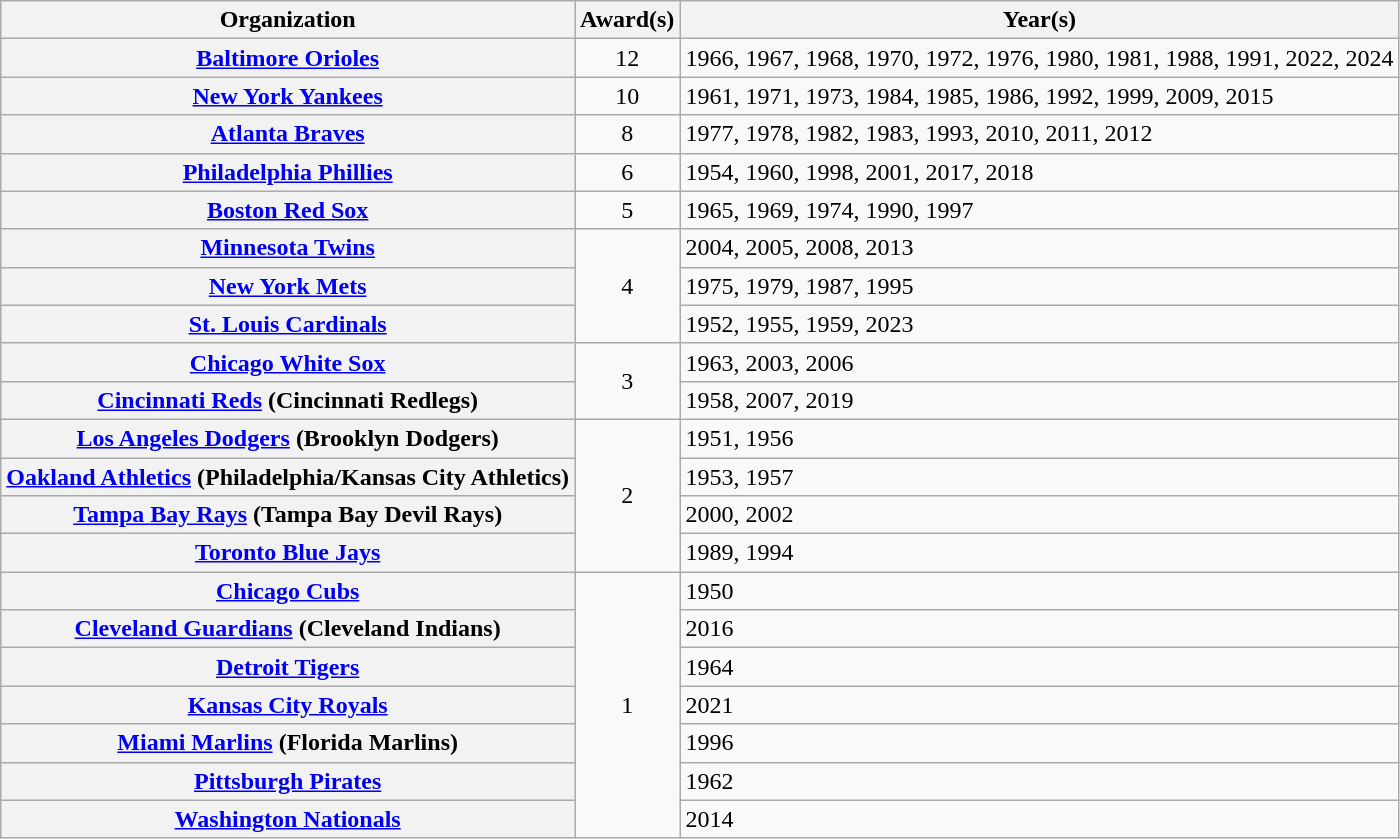<table class="wikitable sortable plainrowheaders" style="text-align:left">
<tr>
<th scope="col">Organization</th>
<th scope="col">Award(s)</th>
<th scope="col">Year(s)</th>
</tr>
<tr>
<th scope="row"><strong><a href='#'>Baltimore Orioles</a></strong></th>
<td style="text-align:center">12</td>
<td>1966, 1967, 1968, 1970, 1972, 1976, 1980, 1981, 1988, 1991, 2022, 2024</td>
</tr>
<tr>
<th scope="row"><strong><a href='#'>New York Yankees</a></strong></th>
<td style="text-align:center">10</td>
<td>1961, 1971, 1973, 1984, 1985, 1986, 1992, 1999, 2009, 2015</td>
</tr>
<tr>
<th scope="row"><strong><a href='#'>Atlanta Braves</a></strong></th>
<td style="text-align:center">8</td>
<td>1977, 1978, 1982, 1983, 1993, 2010, 2011, 2012</td>
</tr>
<tr>
<th scope="row"><strong><a href='#'>Philadelphia Phillies</a></strong></th>
<td style="text-align:center">6</td>
<td>1954, 1960, 1998, 2001, 2017, 2018</td>
</tr>
<tr>
<th scope="row"><strong><a href='#'>Boston Red Sox</a></strong></th>
<td style="text-align:center">5</td>
<td>1965, 1969, 1974, 1990, 1997</td>
</tr>
<tr>
<th scope="row"><strong><a href='#'>Minnesota Twins</a></strong></th>
<td style="text-align:center" rowspan="3">4</td>
<td>2004, 2005, 2008, 2013</td>
</tr>
<tr>
<th scope="row"><strong><a href='#'>New York Mets</a></strong></th>
<td>1975, 1979, 1987, 1995</td>
</tr>
<tr>
<th scope="row"><strong><a href='#'>St. Louis Cardinals</a></strong></th>
<td>1952, 1955, 1959, 2023</td>
</tr>
<tr>
<th scope="row"><strong><a href='#'>Chicago White Sox</a></strong></th>
<td style="text-align:center" rowspan="2">3</td>
<td>1963, 2003, 2006</td>
</tr>
<tr>
<th scope="row"><strong><a href='#'>Cincinnati Reds</a></strong> (Cincinnati Redlegs)</th>
<td>1958, 2007, 2019</td>
</tr>
<tr>
<th scope="row"><a href='#'>Los Angeles Dodgers</a> (Brooklyn Dodgers)</th>
<td style="text-align:center" rowspan="4">2</td>
<td>1951, 1956</td>
</tr>
<tr>
<th scope="row"><a href='#'>Oakland Athletics</a> (Philadelphia/Kansas City Athletics)</th>
<td>1953, 1957</td>
</tr>
<tr>
<th scope="row"><strong><a href='#'>Tampa Bay Rays</a></strong> (Tampa Bay Devil Rays)</th>
<td>2000, 2002</td>
</tr>
<tr>
<th scope="row"><strong><a href='#'>Toronto Blue Jays</a></strong></th>
<td>1989, 1994</td>
</tr>
<tr>
<th scope="row"><strong><a href='#'>Chicago Cubs</a></strong></th>
<td style="text-align:center" rowspan="7">1</td>
<td>1950</td>
</tr>
<tr>
<th scope="row"><strong><a href='#'>Cleveland Guardians</a></strong> (Cleveland Indians)</th>
<td>2016</td>
</tr>
<tr>
<th scope="row"><strong><a href='#'>Detroit Tigers</a></strong></th>
<td>1964</td>
</tr>
<tr>
<th scope="row"><strong><a href='#'>Kansas City Royals</a></strong></th>
<td>2021</td>
</tr>
<tr>
<th scope="row"><strong><a href='#'>Miami Marlins</a></strong> (Florida Marlins)</th>
<td>1996</td>
</tr>
<tr>
<th scope="row"><strong><a href='#'>Pittsburgh Pirates</a></strong></th>
<td>1962</td>
</tr>
<tr>
<th scope="row"><strong><a href='#'>Washington Nationals</a></strong></th>
<td>2014</td>
</tr>
</table>
